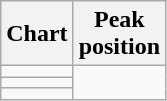<table class="wikitable sortable plainrowheaders">
<tr>
<th>Chart</th>
<th>Peak<br>position</th>
</tr>
<tr>
<td></td>
</tr>
<tr>
<td></td>
</tr>
<tr>
<td></td>
</tr>
</table>
